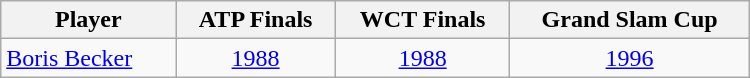<table class="wikitable" style="text-align:center; width: 500px;">
<tr>
<th>Player</th>
<th>ATP Finals</th>
<th>WCT Finals</th>
<th>Grand Slam Cup</th>
</tr>
<tr>
<td style="text-align:left;"> <a href='#'>Boris Becker</a></td>
<td><a href='#'>1988</a></td>
<td><a href='#'>1988</a></td>
<td><a href='#'>1996</a></td>
</tr>
</table>
